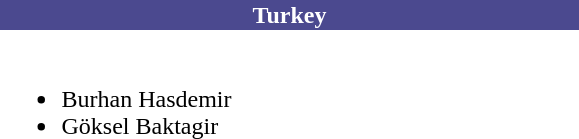<table style="border-spacing: 2px; border: 0px;">
<tr>
<th style="color:white; width:24em; background:#4b498f; text-align:center">Turkey</th>
</tr>
<tr>
<td colspan="2"><br><ul><li>Burhan Hasdemir</li><li>Göksel Baktagir</li></ul></td>
</tr>
</table>
